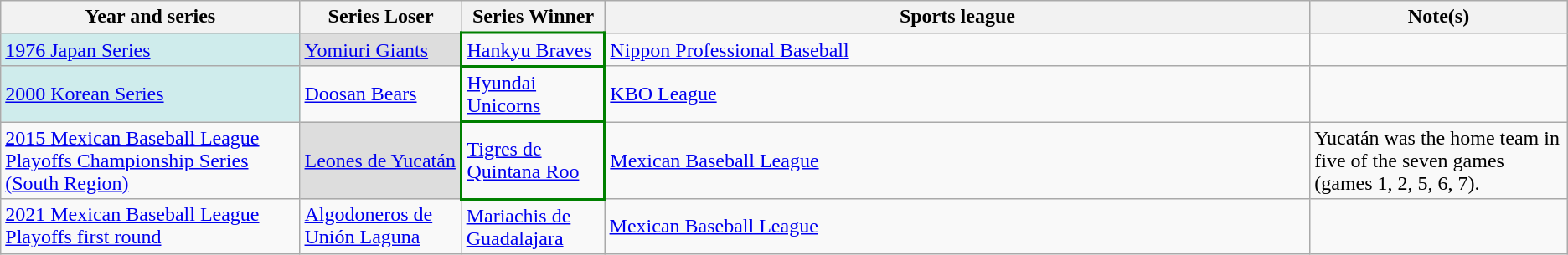<table class="wikitable">
<tr>
<th>Year and series</th>
<th>Series Loser</th>
<th>Series Winner</th>
<th width="45%">Sports league</th>
<th>Note(s)</th>
</tr>
<tr>
<td bgcolor="#cfecec"><a href='#'>1976 Japan Series</a></td>
<td bgcolor="#dddddd"><a href='#'>Yomiuri Giants</a></td>
<td style="border-bottom:2px solid green; border-top:2px solid green; border-left:2px solid green; border-right:2px solid green"><a href='#'>Hankyu Braves</a></td>
<td><a href='#'>Nippon Professional Baseball</a></td>
<td></td>
</tr>
<tr>
<td bgcolor="cfecec"><a href='#'>2000 Korean Series</a></td>
<td><a href='#'>Doosan Bears</a></td>
<td style="border-bottom:2px solid green; border-top:2px solid green; border-left:2px solid green; border-right:2px solid green"><a href='#'>Hyundai Unicorns</a></td>
<td><a href='#'>KBO League</a></td>
<td></td>
</tr>
<tr>
<td><a href='#'>2015 Mexican Baseball League Playoffs Championship Series (South Region)</a></td>
<td bgcolor="#dddddd"><a href='#'>Leones de Yucatán</a></td>
<td style="border-bottom:2px solid green; border-top:2px solid green; border-left:2px solid green; border-right:2px solid green"><a href='#'>Tigres de Quintana Roo</a></td>
<td><a href='#'>Mexican Baseball League</a></td>
<td>Yucatán was the home team in five of the seven games (games 1, 2, 5, 6, 7).</td>
</tr>
<tr>
<td><a href='#'>2021 Mexican Baseball League Playoffs first round</a></td>
<td><a href='#'>Algodoneros de Unión Laguna</a></td>
<td><a href='#'>Mariachis de Guadalajara</a></td>
<td><a href='#'>Mexican Baseball League</a></td>
<td></td>
</tr>
</table>
